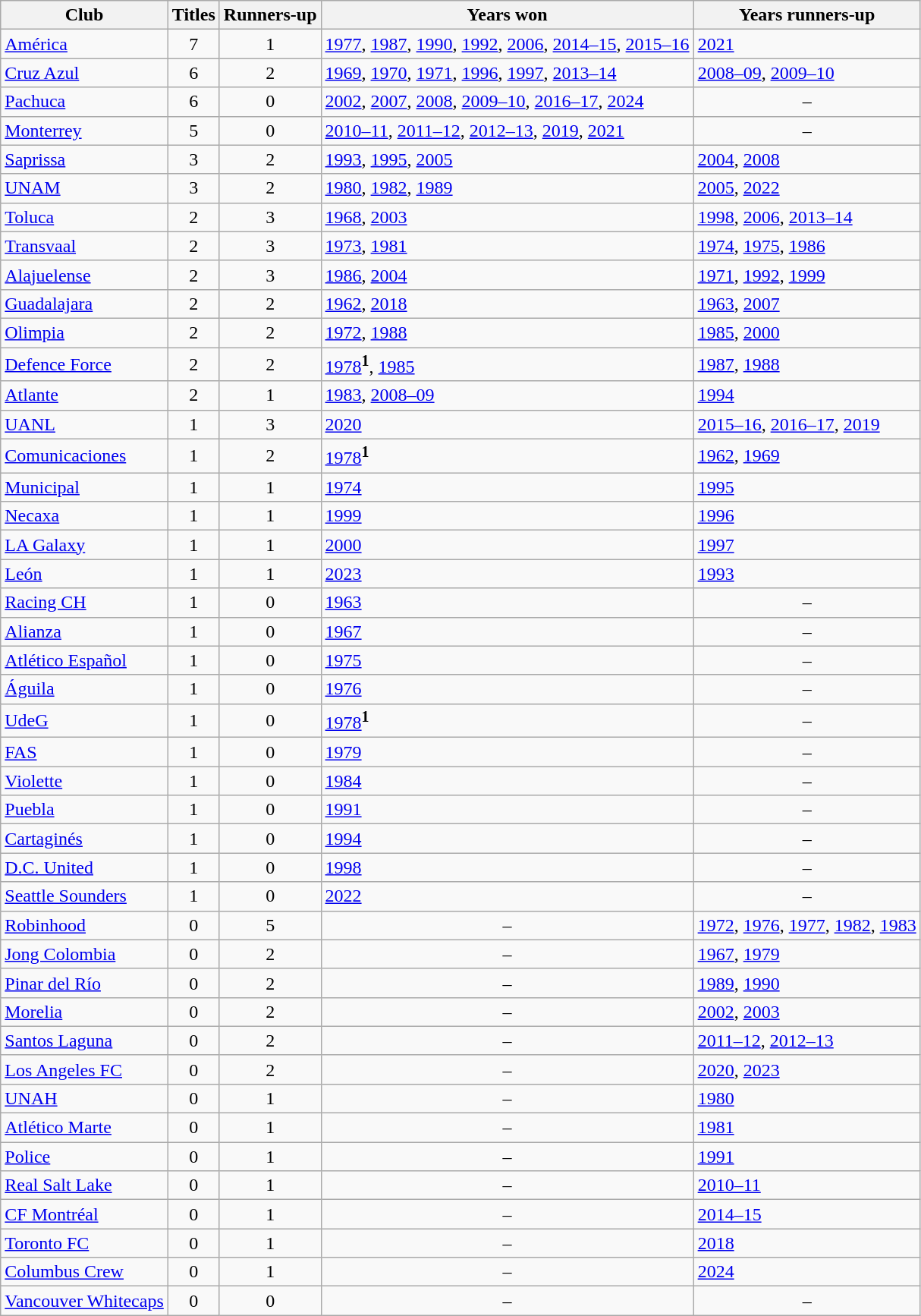<table class="wikitable sortable" style="text-align: center;">
<tr>
<th>Club</th>
<th>Titles</th>
<th>Runners-up</th>
<th>Years won</th>
<th>Years runners-up</th>
</tr>
<tr>
<td align=left> <a href='#'>América</a></td>
<td>7</td>
<td>1</td>
<td align=left><a href='#'>1977</a>, <a href='#'>1987</a>, <a href='#'>1990</a>, <a href='#'>1992</a>, <a href='#'>2006</a>, <a href='#'>2014–15</a>, <a href='#'>2015–16</a></td>
<td align=left><a href='#'>2021</a></td>
</tr>
<tr>
<td align=left> <a href='#'>Cruz Azul</a></td>
<td>6</td>
<td>2</td>
<td align=left><a href='#'>1969</a>, <a href='#'>1970</a>, <a href='#'>1971</a>, <a href='#'>1996</a>, <a href='#'>1997</a>, <a href='#'>2013–14</a></td>
<td align=left><a href='#'>2008–09</a>, <a href='#'>2009–10</a></td>
</tr>
<tr>
<td align=left> <a href='#'>Pachuca</a></td>
<td>6</td>
<td>0</td>
<td align=left><a href='#'>2002</a>, <a href='#'>2007</a>, <a href='#'>2008</a>, <a href='#'>2009–10</a>, <a href='#'>2016–17</a>, <a href='#'>2024</a></td>
<td>–</td>
</tr>
<tr>
<td align=left> <a href='#'>Monterrey</a></td>
<td>5</td>
<td>0</td>
<td align=left><a href='#'>2010–11</a>, <a href='#'>2011–12</a>, <a href='#'>2012–13</a>, <a href='#'>2019</a>, <a href='#'>2021</a></td>
<td>–</td>
</tr>
<tr>
<td align=left> <a href='#'>Saprissa</a></td>
<td>3</td>
<td>2</td>
<td align=left><a href='#'>1993</a>, <a href='#'>1995</a>, <a href='#'>2005</a></td>
<td align=left><a href='#'>2004</a>, <a href='#'>2008</a></td>
</tr>
<tr>
<td align=left> <a href='#'>UNAM</a></td>
<td>3</td>
<td>2</td>
<td align=left><a href='#'>1980</a>, <a href='#'>1982</a>, <a href='#'>1989</a></td>
<td align=left><a href='#'>2005</a>, <a href='#'>2022</a></td>
</tr>
<tr>
<td align="left"> <a href='#'>Toluca</a></td>
<td>2</td>
<td>3</td>
<td align=left><a href='#'>1968</a>, <a href='#'>2003</a></td>
<td align=left><a href='#'>1998</a>, <a href='#'>2006</a>, <a href='#'>2013–14</a></td>
</tr>
<tr>
<td align=left> <a href='#'>Transvaal</a></td>
<td>2</td>
<td>3</td>
<td align=left><a href='#'>1973</a>, <a href='#'>1981</a></td>
<td align=left><a href='#'>1974</a>, <a href='#'>1975</a>, <a href='#'>1986</a></td>
</tr>
<tr>
<td align=left> <a href='#'>Alajuelense</a></td>
<td>2</td>
<td>3</td>
<td align=left><a href='#'>1986</a>, <a href='#'>2004</a></td>
<td align=left><a href='#'>1971</a>, <a href='#'>1992</a>, <a href='#'>1999</a></td>
</tr>
<tr>
<td align="left"> <a href='#'>Guadalajara</a></td>
<td>2</td>
<td>2</td>
<td align=left><a href='#'>1962</a>, <a href='#'>2018</a></td>
<td align=left><a href='#'>1963</a>, <a href='#'>2007</a></td>
</tr>
<tr>
<td align="left"> <a href='#'>Olimpia</a></td>
<td>2</td>
<td>2</td>
<td align=left><a href='#'>1972</a>, <a href='#'>1988</a></td>
<td align=left><a href='#'>1985</a>, <a href='#'>2000</a></td>
</tr>
<tr>
<td align=left> <a href='#'>Defence Force</a></td>
<td>2</td>
<td>2</td>
<td align=left><a href='#'>1978</a><sup><strong>1</strong></sup>, <a href='#'>1985</a></td>
<td align=left><a href='#'>1987</a>, <a href='#'>1988</a></td>
</tr>
<tr>
<td align=left> <a href='#'>Atlante</a></td>
<td>2</td>
<td>1</td>
<td align=left><a href='#'>1983</a>, <a href='#'>2008–09</a></td>
<td align=left><a href='#'>1994</a></td>
</tr>
<tr>
<td align=left> <a href='#'>UANL</a></td>
<td>1</td>
<td>3</td>
<td align=left><a href='#'>2020</a></td>
<td align=left><a href='#'>2015–16</a>, <a href='#'>2016–17</a>, <a href='#'>2019</a></td>
</tr>
<tr>
<td align=left> <a href='#'>Comunicaciones</a></td>
<td>1</td>
<td>2</td>
<td align=left><a href='#'>1978</a><sup><strong>1</strong></sup></td>
<td align=left><a href='#'>1962</a>, <a href='#'>1969</a></td>
</tr>
<tr>
<td align=left> <a href='#'>Municipal</a></td>
<td>1</td>
<td>1</td>
<td align=left><a href='#'>1974</a></td>
<td align=left><a href='#'>1995</a></td>
</tr>
<tr>
<td align=left> <a href='#'>Necaxa</a></td>
<td>1</td>
<td>1</td>
<td align=left><a href='#'>1999</a></td>
<td align=left><a href='#'>1996</a></td>
</tr>
<tr>
<td align=left> <a href='#'>LA Galaxy</a></td>
<td>1</td>
<td>1</td>
<td align=left><a href='#'>2000</a></td>
<td align=left><a href='#'>1997</a></td>
</tr>
<tr>
<td align=left> <a href='#'>León</a></td>
<td>1</td>
<td>1</td>
<td align=left><a href='#'>2023</a></td>
<td align=left><a href='#'>1993</a></td>
</tr>
<tr>
<td align=left> <a href='#'>Racing CH</a></td>
<td>1</td>
<td>0</td>
<td align=left><a href='#'>1963</a></td>
<td>–</td>
</tr>
<tr>
<td align=left> <a href='#'>Alianza</a></td>
<td>1</td>
<td>0</td>
<td align=left><a href='#'>1967</a></td>
<td>–</td>
</tr>
<tr>
<td align=left> <a href='#'>Atlético Español</a></td>
<td>1</td>
<td>0</td>
<td align=left><a href='#'>1975</a></td>
<td>–</td>
</tr>
<tr>
<td align=left> <a href='#'>Águila</a></td>
<td>1</td>
<td>0</td>
<td align=left><a href='#'>1976</a></td>
<td>–</td>
</tr>
<tr>
<td align=left> <a href='#'>UdeG</a></td>
<td>1</td>
<td>0</td>
<td align=left><a href='#'>1978</a><sup><strong>1</strong></sup></td>
<td>–</td>
</tr>
<tr>
<td align=left> <a href='#'>FAS</a></td>
<td>1</td>
<td>0</td>
<td align=left><a href='#'>1979</a></td>
<td>–</td>
</tr>
<tr>
<td align=left> <a href='#'>Violette</a></td>
<td>1</td>
<td>0</td>
<td align=left><a href='#'>1984</a></td>
<td>–</td>
</tr>
<tr>
<td align=left> <a href='#'>Puebla</a></td>
<td>1</td>
<td>0</td>
<td align=left><a href='#'>1991</a></td>
<td>–</td>
</tr>
<tr>
<td align=left> <a href='#'>Cartaginés</a></td>
<td>1</td>
<td>0</td>
<td align=left><a href='#'>1994</a></td>
<td>–</td>
</tr>
<tr>
<td align=left> <a href='#'>D.C. United</a></td>
<td>1</td>
<td>0</td>
<td align=left><a href='#'>1998</a></td>
<td>–</td>
</tr>
<tr>
<td align=left> <a href='#'>Seattle Sounders</a></td>
<td>1</td>
<td>0</td>
<td align=left><a href='#'>2022</a></td>
<td>–</td>
</tr>
<tr>
<td align=left> <a href='#'>Robinhood</a></td>
<td>0</td>
<td>5</td>
<td>–</td>
<td align=left><a href='#'>1972</a>, <a href='#'>1976</a>, <a href='#'>1977</a>, <a href='#'>1982</a>, <a href='#'>1983</a></td>
</tr>
<tr>
<td align=left> <a href='#'>Jong Colombia</a></td>
<td>0</td>
<td>2</td>
<td>–</td>
<td align=left><a href='#'>1967</a>, <a href='#'>1979</a></td>
</tr>
<tr>
<td align=left> <a href='#'>Pinar del Río</a></td>
<td>0</td>
<td>2</td>
<td>–</td>
<td align=left><a href='#'>1989</a>, <a href='#'>1990</a></td>
</tr>
<tr>
<td align=left> <a href='#'>Morelia</a></td>
<td>0</td>
<td>2</td>
<td>–</td>
<td align=left><a href='#'>2002</a>, <a href='#'>2003</a></td>
</tr>
<tr>
<td align=left> <a href='#'>Santos Laguna</a></td>
<td>0</td>
<td>2</td>
<td>–</td>
<td align=left><a href='#'>2011–12</a>, <a href='#'>2012–13</a></td>
</tr>
<tr>
<td align=left> <a href='#'>Los Angeles FC</a></td>
<td>0</td>
<td>2</td>
<td>–</td>
<td align=left><a href='#'>2020</a>, <a href='#'>2023</a></td>
</tr>
<tr>
<td align=left> <a href='#'>UNAH</a></td>
<td>0</td>
<td>1</td>
<td>–</td>
<td align=left><a href='#'>1980</a></td>
</tr>
<tr>
<td align=left> <a href='#'>Atlético Marte</a></td>
<td>0</td>
<td>1</td>
<td>–</td>
<td align=left><a href='#'>1981</a></td>
</tr>
<tr>
<td align=left> <a href='#'>Police</a></td>
<td>0</td>
<td>1</td>
<td>–</td>
<td align=left><a href='#'>1991</a></td>
</tr>
<tr>
<td align=left> <a href='#'>Real Salt Lake</a></td>
<td>0</td>
<td>1</td>
<td>–</td>
<td align=left><a href='#'>2010–11</a></td>
</tr>
<tr>
<td align=left> <a href='#'>CF Montréal</a></td>
<td>0</td>
<td>1</td>
<td>–</td>
<td align=left><a href='#'>2014–15</a></td>
</tr>
<tr>
<td align=left> <a href='#'>Toronto FC</a></td>
<td>0</td>
<td>1</td>
<td>–</td>
<td align=left><a href='#'>2018</a></td>
</tr>
<tr>
<td align=left> <a href='#'>Columbus Crew</a></td>
<td>0</td>
<td>1</td>
<td>–</td>
<td align=left><a href='#'>2024</a></td>
</tr>
<tr>
<td Align=left> <a href='#'>Vancouver Whitecaps</a></td>
<td align=center>0</td>
<td align=center>0</td>
<td>–</td>
<td>–</td>
</tr>
</table>
